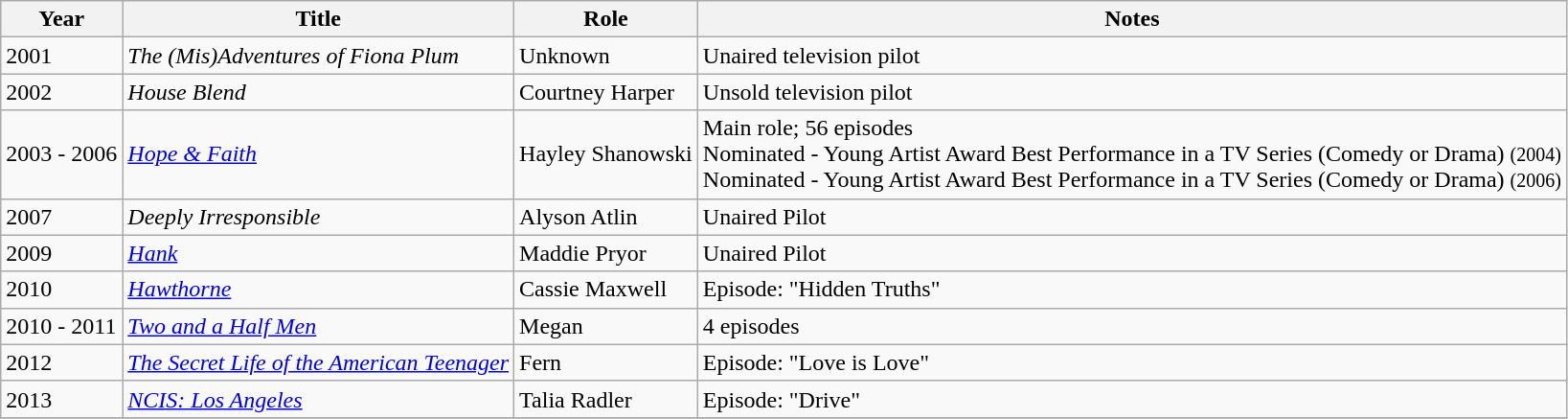<table class="wikitable sortable">
<tr>
<th>Year</th>
<th>Title</th>
<th>Role</th>
<th class="unsortable">Notes</th>
</tr>
<tr>
<td>2001</td>
<td><em>The (Mis)Adventures of Fiona Plum</em></td>
<td>Unknown</td>
<td>Unaired television pilot</td>
</tr>
<tr>
<td>2002</td>
<td><em>House Blend</em></td>
<td>Courtney Harper</td>
<td>Unsold television pilot</td>
</tr>
<tr>
<td>2003 - 2006</td>
<td><em><a href='#'>Hope & Faith</a></em></td>
<td>Hayley Shanowski</td>
<td>Main role; 56 episodes<br>Nominated - Young Artist Award Best Performance in a TV Series (Comedy or Drama) <small>(2004)</small><br>Nominated - Young Artist Award Best Performance in a TV Series (Comedy or Drama) <small>(2006)</small></td>
</tr>
<tr>
<td>2007</td>
<td><em>Deeply Irresponsible</em></td>
<td>Alyson Atlin</td>
<td>Unaired Pilot</td>
</tr>
<tr>
<td>2009</td>
<td><em><a href='#'>Hank</a></em></td>
<td>Maddie Pryor</td>
<td>Unaired Pilot</td>
</tr>
<tr>
<td>2010</td>
<td><em><a href='#'>Hawthorne</a></em></td>
<td>Cassie Maxwell</td>
<td>Episode: "Hidden Truths"</td>
</tr>
<tr>
<td>2010 - 2011</td>
<td><em><a href='#'>Two and a Half Men</a></em></td>
<td>Megan</td>
<td>4 episodes</td>
</tr>
<tr>
<td>2012</td>
<td><em><a href='#'>The Secret Life of the American Teenager</a></em></td>
<td>Fern</td>
<td>Episode: "Love is Love"</td>
</tr>
<tr>
<td>2013</td>
<td><em><a href='#'>NCIS: Los Angeles</a></em></td>
<td>Talia Radler</td>
<td>Episode: "Drive"</td>
</tr>
<tr>
</tr>
</table>
